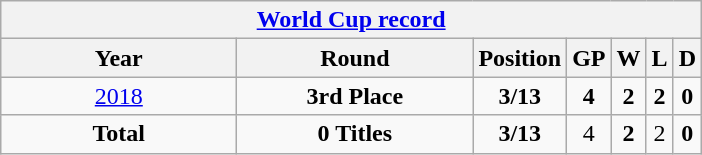<table class="wikitable" style="text-align: center;">
<tr>
<th colspan="7"><a href='#'>World Cup record</a></th>
</tr>
<tr>
<th width="150">Year</th>
<th width="150">Round</th>
<th>Position</th>
<th>GP</th>
<th>W</th>
<th>L</th>
<th>D</th>
</tr>
<tr>
<td> <a href='#'>2018</a></td>
<td rowspan="1"><strong>3rd Place</strong></td>
<td><strong>3/13</strong></td>
<td><strong>4</strong></td>
<td><strong>2</strong></td>
<td><strong>2</strong></td>
<td><strong>0</strong></td>
</tr>
<tr>
<td><strong>Total</strong></td>
<td><strong>0 Titles</strong></td>
<td><strong>3/13</strong></td>
<td>4</td>
<td><strong>2</strong></td>
<td>2</td>
<td><strong>0</strong></td>
</tr>
</table>
